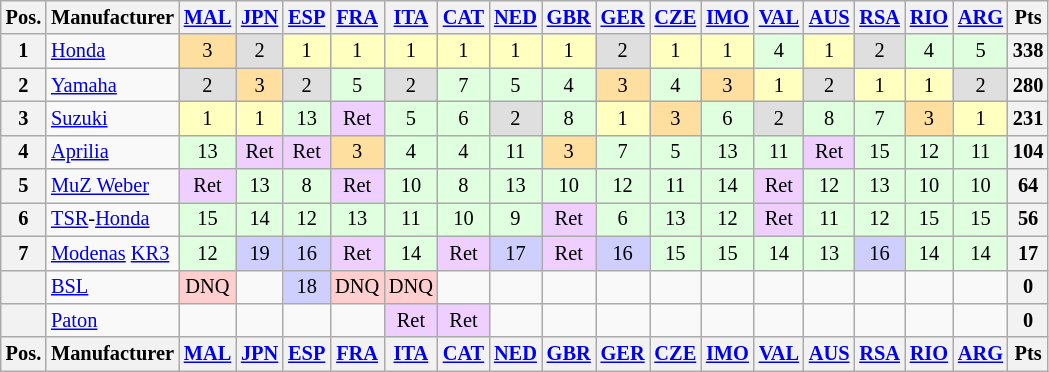<table class="wikitable" style="font-size: 85%; text-align:center">
<tr valign="top">
<th valign="middle">Pos.</th>
<th valign="middle">Manufacturer</th>
<th><a href='#'>MAL</a><br></th>
<th><a href='#'>JPN</a><br></th>
<th><a href='#'>ESP</a><br></th>
<th><a href='#'>FRA</a><br></th>
<th><a href='#'>ITA</a><br></th>
<th><a href='#'>CAT</a><br></th>
<th><a href='#'>NED</a><br></th>
<th><a href='#'>GBR</a><br></th>
<th><a href='#'>GER</a><br></th>
<th><a href='#'>CZE</a><br></th>
<th><a href='#'>IMO</a><br></th>
<th><a href='#'>VAL</a><br></th>
<th><a href='#'>AUS</a><br></th>
<th><a href='#'>RSA</a><br></th>
<th><a href='#'>RIO</a><br></th>
<th><a href='#'>ARG</a><br></th>
<th valign="middle">Pts</th>
</tr>
<tr>
<th>1</th>
<td align="left"> <a href='#'>Honda</a></td>
<td style="background:#ffdf9f;">3</td>
<td style="background:#dfdfdf;">2</td>
<td style="background:#ffffbf;">1</td>
<td style="background:#ffffbf;">1</td>
<td style="background:#ffffbf;">1</td>
<td style="background:#ffffbf;">1</td>
<td style="background:#ffffbf;">1</td>
<td style="background:#ffffbf;">1</td>
<td style="background:#dfdfdf;">2</td>
<td style="background:#ffffbf;">1</td>
<td style="background:#ffffbf;">1</td>
<td style="background:#dfffdf;">4</td>
<td style="background:#ffffbf;">1</td>
<td style="background:#dfdfdf;">2</td>
<td style="background:#dfffdf;">4</td>
<td style="background:#dfffdf;">5</td>
<th>338</th>
</tr>
<tr>
<th>2</th>
<td align="left"> <a href='#'>Yamaha</a></td>
<td style="background:#dfdfdf;">2</td>
<td style="background:#ffdf9f;">3</td>
<td style="background:#dfdfdf;">2</td>
<td style="background:#dfffdf;">5</td>
<td style="background:#dfdfdf;">2</td>
<td style="background:#dfffdf;">7</td>
<td style="background:#dfffdf;">5</td>
<td style="background:#dfffdf;">4</td>
<td style="background:#ffdf9f;">3</td>
<td style="background:#dfffdf;">4</td>
<td style="background:#ffdf9f;">3</td>
<td style="background:#ffffbf;">1</td>
<td style="background:#dfdfdf;">2</td>
<td style="background:#ffffbf;">1</td>
<td style="background:#ffffbf;">1</td>
<td style="background:#dfdfdf;">2</td>
<th>280</th>
</tr>
<tr>
<th>3</th>
<td align="left"> <a href='#'>Suzuki</a></td>
<td style="background:#ffffbf;">1</td>
<td style="background:#ffffbf;">1</td>
<td style="background:#dfffdf;">13</td>
<td style="background:#efcfff;">Ret</td>
<td style="background:#dfffdf;">5</td>
<td style="background:#dfffdf;">6</td>
<td style="background:#dfdfdf;">2</td>
<td style="background:#dfffdf;">8</td>
<td style="background:#ffffbf;">1</td>
<td style="background:#ffdf9f;">3</td>
<td style="background:#dfffdf;">6</td>
<td style="background:#dfdfdf;">2</td>
<td style="background:#dfffdf;">8</td>
<td style="background:#dfffdf;">7</td>
<td style="background:#ffdf9f;">3</td>
<td style="background:#ffffbf;">1</td>
<th>231</th>
</tr>
<tr>
<th>4</th>
<td align="left"> <a href='#'>Aprilia</a></td>
<td style="background:#dfffdf;">13</td>
<td style="background:#efcfff;">Ret</td>
<td style="background:#efcfff;">Ret</td>
<td style="background:#ffdf9f;">3</td>
<td style="background:#dfffdf;">4</td>
<td style="background:#dfffdf;">4</td>
<td style="background:#dfffdf;">11</td>
<td style="background:#ffdf9f;">3</td>
<td style="background:#dfffdf;">7</td>
<td style="background:#dfffdf;">5</td>
<td style="background:#dfffdf;">13</td>
<td style="background:#dfffdf;">11</td>
<td style="background:#efcfff;">Ret</td>
<td style="background:#dfffdf;">15</td>
<td style="background:#dfffdf;">12</td>
<td style="background:#dfffdf;">11</td>
<th>104</th>
</tr>
<tr>
<th>5</th>
<td align="left"> <a href='#'>MuZ Weber</a></td>
<td style="background:#efcfff;">Ret</td>
<td style="background:#dfffdf;">13</td>
<td style="background:#dfffdf;">8</td>
<td style="background:#efcfff;">Ret</td>
<td style="background:#dfffdf;">10</td>
<td style="background:#dfffdf;">8</td>
<td style="background:#dfffdf;">13</td>
<td style="background:#dfffdf;">10</td>
<td style="background:#dfffdf;">12</td>
<td style="background:#dfffdf;">11</td>
<td style="background:#dfffdf;">14</td>
<td style="background:#efcfff;">Ret</td>
<td style="background:#dfffdf;">12</td>
<td style="background:#dfffdf;">13</td>
<td style="background:#dfffdf;">10</td>
<td style="background:#dfffdf;">10</td>
<th>64</th>
</tr>
<tr>
<th>6</th>
<td align="left"> <a href='#'>TSR</a>-<a href='#'>Honda</a></td>
<td style="background:#dfffdf;">15</td>
<td style="background:#dfffdf;">14</td>
<td style="background:#dfffdf;">12</td>
<td style="background:#dfffdf;">13</td>
<td style="background:#dfffdf;">11</td>
<td style="background:#dfffdf;">10</td>
<td style="background:#dfffdf;">9</td>
<td style="background:#efcfff;">Ret</td>
<td style="background:#dfffdf;">6</td>
<td style="background:#dfffdf;">13</td>
<td style="background:#dfffdf;">12</td>
<td style="background:#efcfff;">Ret</td>
<td style="background:#dfffdf;">11</td>
<td style="background:#dfffdf;">12</td>
<td style="background:#dfffdf;">15</td>
<td style="background:#dfffdf;">15</td>
<th>56</th>
</tr>
<tr>
<th>7</th>
<td align="left" nowrap> <a href='#'>Modenas</a> <a href='#'>KR3</a></td>
<td style="background:#dfffdf;">12</td>
<td style="background:#cfcfff;">19</td>
<td style="background:#cfcfff;">16</td>
<td style="background:#efcfff;">Ret</td>
<td style="background:#dfffdf;">14</td>
<td style="background:#efcfff;">Ret</td>
<td style="background:#cfcfff;">17</td>
<td style="background:#efcfff;">Ret</td>
<td style="background:#cfcfff;">16</td>
<td style="background:#dfffdf;">15</td>
<td style="background:#dfffdf;">15</td>
<td style="background:#dfffdf;">14</td>
<td style="background:#dfffdf;">13</td>
<td style="background:#cfcfff;">16</td>
<td style="background:#dfffdf;">14</td>
<td style="background:#dfffdf;">14</td>
<th>17</th>
</tr>
<tr>
<th></th>
<td align="left"> <a href='#'>BSL</a></td>
<td style="background:#ffcfcf;">DNQ</td>
<td></td>
<td style="background:#cfcfff;">18</td>
<td style="background:#ffcfcf;">DNQ</td>
<td style="background:#ffcfcf;">DNQ</td>
<td></td>
<td></td>
<td></td>
<td></td>
<td></td>
<td></td>
<td></td>
<td></td>
<td></td>
<td></td>
<td></td>
<th>0</th>
</tr>
<tr>
<th></th>
<td align="left"> <a href='#'>Paton</a></td>
<td></td>
<td></td>
<td></td>
<td></td>
<td style="background:#efcfff;">Ret</td>
<td style="background:#efcfff;">Ret</td>
<td></td>
<td></td>
<td></td>
<td></td>
<td></td>
<td></td>
<td></td>
<td></td>
<td></td>
<td></td>
<th>0</th>
</tr>
<tr valign="top">
<th valign="middle">Pos.</th>
<th valign="middle">Manufacturer</th>
<th><a href='#'>MAL</a><br></th>
<th><a href='#'>JPN</a><br></th>
<th><a href='#'>ESP</a><br></th>
<th><a href='#'>FRA</a><br></th>
<th><a href='#'>ITA</a><br></th>
<th><a href='#'>CAT</a><br></th>
<th><a href='#'>NED</a><br></th>
<th><a href='#'>GBR</a><br></th>
<th><a href='#'>GER</a><br></th>
<th><a href='#'>CZE</a><br></th>
<th><a href='#'>IMO</a><br></th>
<th><a href='#'>VAL</a><br></th>
<th><a href='#'>AUS</a><br></th>
<th><a href='#'>RSA</a><br></th>
<th><a href='#'>RIO</a><br></th>
<th><a href='#'>ARG</a><br></th>
<th valign="middle">Pts</th>
</tr>
</table>
